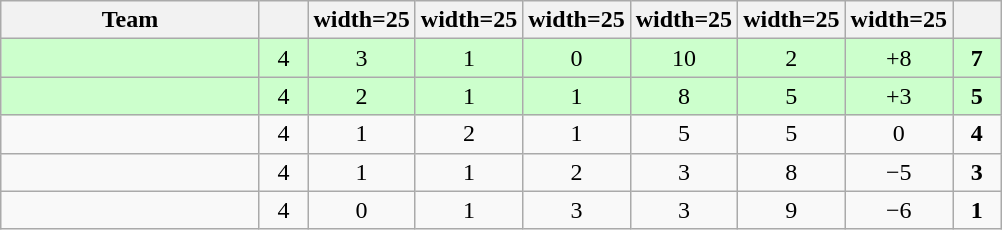<table class="wikitable" style="text-align: center;">
<tr>
<th style="width:165px;">Team</th>
<th width=25></th>
<th>width=25</th>
<th>width=25</th>
<th>width=25</th>
<th>width=25</th>
<th>width=25</th>
<th>width=25</th>
<th width=25></th>
</tr>
<tr style="background:#cfc;">
<td align="left"></td>
<td>4</td>
<td>3</td>
<td>1</td>
<td>0</td>
<td>10</td>
<td>2</td>
<td>+8</td>
<td><strong>7</strong></td>
</tr>
<tr style="background:#cfc;">
<td align="left"></td>
<td>4</td>
<td>2</td>
<td>1</td>
<td>1</td>
<td>8</td>
<td>5</td>
<td>+3</td>
<td><strong>5</strong></td>
</tr>
<tr>
<td align="left"></td>
<td>4</td>
<td>1</td>
<td>2</td>
<td>1</td>
<td>5</td>
<td>5</td>
<td>0</td>
<td><strong>4</strong></td>
</tr>
<tr>
<td align="left"></td>
<td>4</td>
<td>1</td>
<td>1</td>
<td>2</td>
<td>3</td>
<td>8</td>
<td>−5</td>
<td><strong>3</strong></td>
</tr>
<tr>
<td align="left"></td>
<td>4</td>
<td>0</td>
<td>1</td>
<td>3</td>
<td>3</td>
<td>9</td>
<td>−6</td>
<td><strong>1</strong></td>
</tr>
</table>
